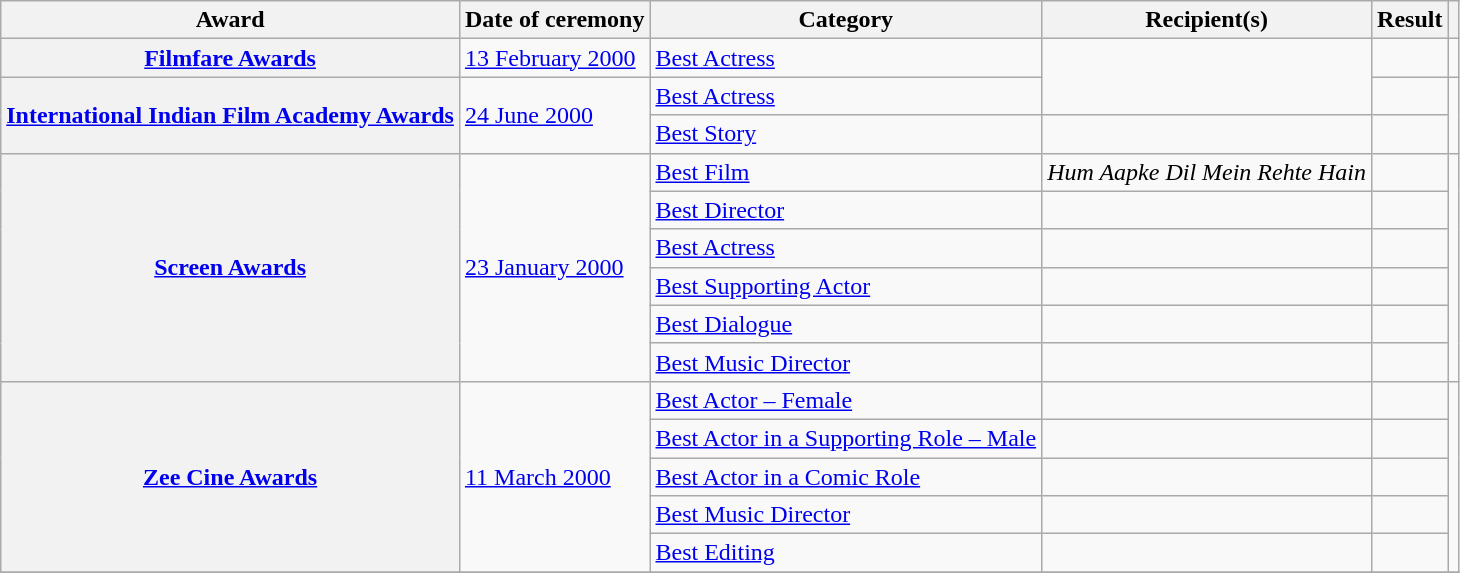<table class="wikitable plainrowheaders sortable">
<tr>
<th scope="col">Award</th>
<th scope="col">Date of ceremony</th>
<th scope="col">Category</th>
<th scope="col">Recipient(s)</th>
<th scope="col">Result</th>
<th scope="col" class="unsortable"></th>
</tr>
<tr>
<th scope="row"><a href='#'>Filmfare Awards</a></th>
<td><a href='#'>13 February 2000</a></td>
<td><a href='#'>Best Actress</a></td>
<td rowspan="2"></td>
<td></td>
<td style="text-align:center;"><br></td>
</tr>
<tr>
<th scope="row" rowspan="2"><a href='#'>International Indian Film Academy Awards</a></th>
<td rowspan="2"><a href='#'>24 June 2000</a></td>
<td><a href='#'>Best Actress</a></td>
<td></td>
<td style="text-align:center;" rowspan="2"><br></td>
</tr>
<tr>
<td><a href='#'>Best Story</a></td>
<td></td>
<td></td>
</tr>
<tr>
<th scope="row" rowspan="6"><a href='#'>Screen Awards</a></th>
<td rowspan="6"><a href='#'>23 January 2000</a></td>
<td><a href='#'>Best Film</a></td>
<td><em>Hum Aapke Dil Mein Rehte Hain</em></td>
<td></td>
<td style="text-align:center;" rowspan="6"><br></td>
</tr>
<tr>
<td><a href='#'>Best Director</a></td>
<td></td>
<td></td>
</tr>
<tr>
<td><a href='#'>Best Actress</a></td>
<td></td>
<td></td>
</tr>
<tr>
<td><a href='#'>Best Supporting Actor</a></td>
<td></td>
<td></td>
</tr>
<tr>
<td><a href='#'>Best Dialogue</a></td>
<td></td>
<td></td>
</tr>
<tr>
<td><a href='#'>Best Music Director</a></td>
<td></td>
<td></td>
</tr>
<tr>
<th scope="row" rowspan="5"><a href='#'>Zee Cine Awards</a></th>
<td rowspan="5"><a href='#'>11 March 2000</a></td>
<td><a href='#'>Best Actor – Female</a></td>
<td></td>
<td></td>
<td style="text-align:center;" rowspan="5"><br></td>
</tr>
<tr>
<td><a href='#'>Best Actor in a Supporting Role – Male</a></td>
<td></td>
<td></td>
</tr>
<tr>
<td><a href='#'>Best Actor in a Comic Role</a></td>
<td></td>
<td></td>
</tr>
<tr>
<td><a href='#'>Best Music Director</a></td>
<td></td>
<td></td>
</tr>
<tr>
<td><a href='#'>Best Editing</a></td>
<td></td>
<td></td>
</tr>
<tr>
</tr>
</table>
